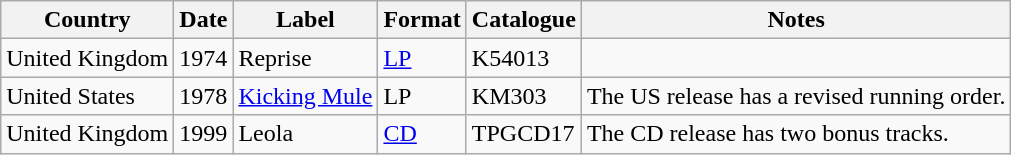<table class="wikitable">
<tr>
<th>Country</th>
<th>Date</th>
<th>Label</th>
<th>Format</th>
<th>Catalogue</th>
<th>Notes</th>
</tr>
<tr>
<td>United Kingdom</td>
<td>1974</td>
<td>Reprise</td>
<td><a href='#'>LP</a></td>
<td>K54013</td>
<td></td>
</tr>
<tr>
<td>United States</td>
<td>1978</td>
<td><a href='#'>Kicking Mule</a></td>
<td>LP</td>
<td>KM303</td>
<td>The US release has a revised running order.</td>
</tr>
<tr>
<td>United Kingdom</td>
<td>1999</td>
<td>Leola</td>
<td><a href='#'>CD</a></td>
<td>TPGCD17</td>
<td>The CD release has two bonus tracks.</td>
</tr>
</table>
